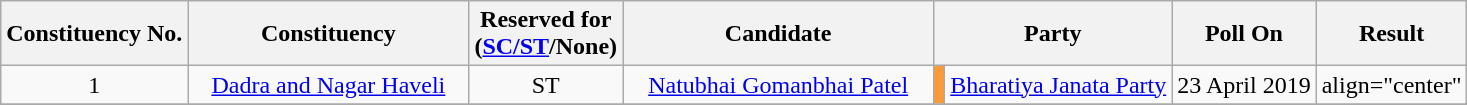<table class="wikitable sortable" style="text-align:center;">
<tr>
<th>Constituency No.</th>
<th style="width:180px;">Constituency</th>
<th>Reserved for<br>(<a href='#'>SC/ST</a>/None)</th>
<th style="width:200px;">Candidate</th>
<th colspan="2">Party</th>
<th>Poll On</th>
<th>Result</th>
</tr>
<tr>
<td align="center">1</td>
<td><a href='#'>Dadra and Nagar Haveli</a></td>
<td align="center">ST</td>
<td><a href='#'>Natubhai Gomanbhai Patel</a></td>
<td bgcolor=#FF9933></td>
<td><a href='#'>Bharatiya Janata Party</a></td>
<td align="center">23 April 2019</td>
<td>align="center" </td>
</tr>
<tr>
</tr>
</table>
